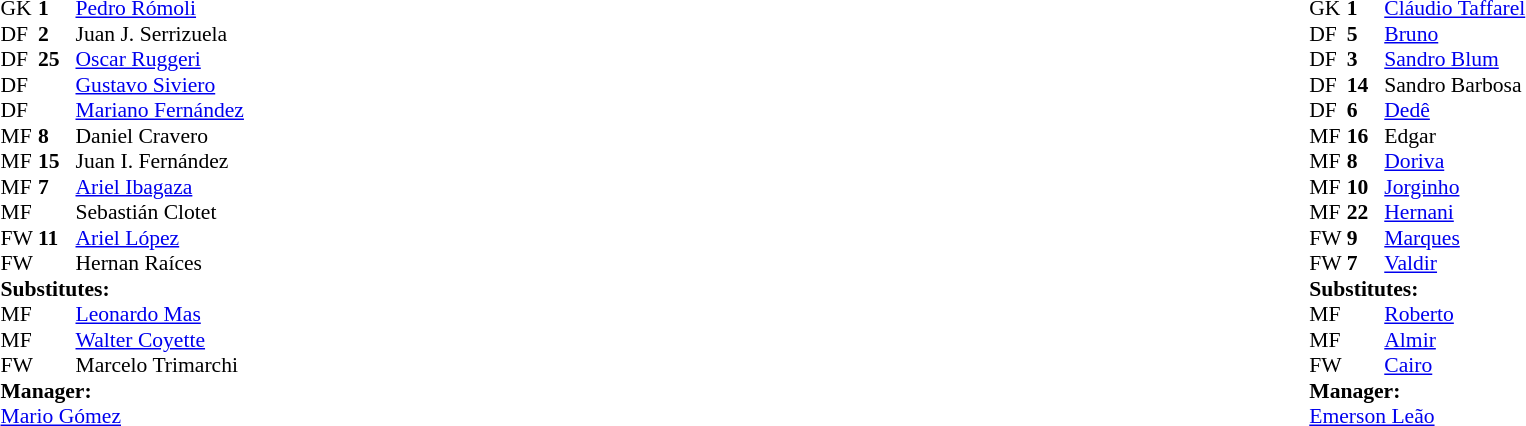<table width="100%">
<tr>
<td valign="top" width="50%"><br><table style="font-size: 90%" cellspacing="0" cellpadding="0">
<tr>
<td colspan="4"></td>
</tr>
<tr>
<th width=25></th>
<th width=25></th>
</tr>
<tr>
<td>GK</td>
<td><strong>1</strong></td>
<td> <a href='#'>Pedro Rómoli</a></td>
</tr>
<tr>
<td>DF</td>
<td><strong>2</strong></td>
<td> Juan J. Serrizuela</td>
</tr>
<tr>
<td>DF</td>
<td><strong>25</strong></td>
<td> <a href='#'>Oscar Ruggeri</a></td>
</tr>
<tr>
<td>DF</td>
<td></td>
<td> <a href='#'>Gustavo Siviero</a></td>
</tr>
<tr>
<td>DF</td>
<td></td>
<td> <a href='#'>Mariano Fernández</a></td>
<td></td>
</tr>
<tr>
<td>MF</td>
<td><strong>8</strong></td>
<td> Daniel Cravero</td>
</tr>
<tr>
<td>MF</td>
<td><strong>15</strong></td>
<td> Juan I. Fernández</td>
</tr>
<tr>
<td>MF</td>
<td><strong>7</strong></td>
<td> <a href='#'>Ariel Ibagaza</a></td>
</tr>
<tr>
<td>MF</td>
<td></td>
<td> Sebastián Clotet</td>
<td></td>
</tr>
<tr>
<td>FW</td>
<td><strong>11</strong></td>
<td> <a href='#'>Ariel López</a></td>
</tr>
<tr>
<td>FW</td>
<td></td>
<td> Hernan Raíces</td>
<td></td>
</tr>
<tr>
<td colspan=3><strong>Substitutes:</strong></td>
</tr>
<tr>
<td>MF</td>
<td></td>
<td> <a href='#'>Leonardo Mas</a></td>
<td></td>
</tr>
<tr>
<td>MF</td>
<td></td>
<td> <a href='#'>Walter Coyette</a></td>
<td></td>
</tr>
<tr>
<td>FW</td>
<td></td>
<td> Marcelo Trimarchi</td>
<td></td>
</tr>
<tr>
<td colspan=3><strong>Manager:</strong></td>
</tr>
<tr>
<td colspan=4> <a href='#'>Mario Gómez</a></td>
</tr>
</table>
</td>
<td><br><table style="font-size: 90%" cellspacing="0" cellpadding="0" align=center>
<tr>
<td colspan="4"></td>
</tr>
<tr>
<th width=25></th>
<th width=25></th>
</tr>
<tr>
<td>GK</td>
<td><strong>1</strong></td>
<td> <a href='#'>Cláudio Taffarel</a></td>
</tr>
<tr>
<td>DF</td>
<td><strong>5</strong></td>
<td> <a href='#'>Bruno</a></td>
</tr>
<tr>
<td>DF</td>
<td><strong>3</strong></td>
<td> <a href='#'>Sandro Blum</a></td>
</tr>
<tr>
<td>DF</td>
<td><strong>14</strong></td>
<td> Sandro Barbosa</td>
</tr>
<tr>
<td>DF</td>
<td><strong>6</strong></td>
<td> <a href='#'>Dedê</a></td>
</tr>
<tr>
<td>MF</td>
<td><strong>16</strong></td>
<td> Edgar</td>
<td></td>
<td></td>
</tr>
<tr>
<td>MF</td>
<td><strong>8</strong></td>
<td> <a href='#'>Doriva</a></td>
</tr>
<tr>
<td>MF</td>
<td><strong>10</strong></td>
<td> <a href='#'>Jorginho</a></td>
</tr>
<tr>
<td>MF</td>
<td><strong>22</strong></td>
<td> <a href='#'>Hernani</a></td>
</tr>
<tr>
<td>FW</td>
<td><strong>9</strong></td>
<td> <a href='#'>Marques</a></td>
<td></td>
<td></td>
</tr>
<tr>
<td>FW</td>
<td><strong>7</strong></td>
<td> <a href='#'>Valdir</a></td>
<td></td>
<td></td>
</tr>
<tr>
<td colspan=3><strong>Substitutes:</strong></td>
</tr>
<tr>
<td>MF</td>
<td></td>
<td> <a href='#'>Roberto</a></td>
<td></td>
<td></td>
</tr>
<tr>
<td>MF</td>
<td></td>
<td> <a href='#'>Almir</a></td>
<td></td>
<td></td>
</tr>
<tr>
<td>FW</td>
<td></td>
<td> <a href='#'>Cairo</a></td>
<td></td>
<td></td>
</tr>
<tr>
<td colspan=3><strong>Manager:</strong></td>
</tr>
<tr>
<td colspan=4> <a href='#'>Emerson Leão</a></td>
</tr>
</table>
</td>
</tr>
</table>
